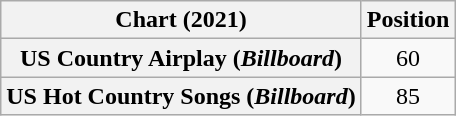<table class="wikitable sortable plainrowheaders" style="text-align:center">
<tr>
<th scope="col">Chart (2021)</th>
<th scope="col">Position</th>
</tr>
<tr>
<th scope="row">US Country Airplay (<em>Billboard</em>)</th>
<td>60</td>
</tr>
<tr>
<th scope="row">US Hot Country Songs (<em>Billboard</em>)</th>
<td>85</td>
</tr>
</table>
